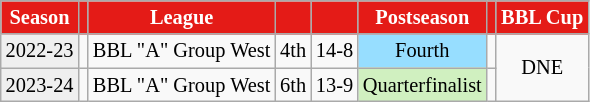<table class="wikitable" style="font-size:85%; text-align:center">
<tr>
<th style="color:white; background:#E41B17;">Season</th>
<th style="color:white; background:#E41B17;"><a href='#'></a></th>
<th style="color:white; background:#E41B17;">League</th>
<th style="color:white; background:#E41B17;"></th>
<th style="color:white; background:#E41B17;"></th>
<th style="color:white; background:#E41B17;">Postseason</th>
<th style="color:white; background:#E41B17;"></th>
<th style="color:white; background:#E41B17;">BBL Cup</th>
</tr>
<tr>
<td bgcolor=#efefef>2022-23</td>
<td></td>
<td align=left>BBL "A" Group West</td>
<td align="center">4th</td>
<td>14-8</td>
<td align="center" bgcolor=#97DEFF>Fourth</td>
<td></td>
<td rowspan="2">DNE</td>
</tr>
<tr>
<td bgcolor=#efefef>2023-24</td>
<td></td>
<td align=left>BBL "A" Group West</td>
<td align="center">6th</td>
<td>13-9</td>
<td align="center" bgcolor=#D0F0C0>Quarterfinalist</td>
<td></td>
</tr>
</table>
